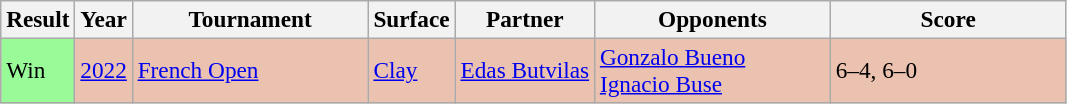<table class="wikitable" style=font-size:97%>
<tr>
<th>Result</th>
<th>Year</th>
<th width=150>Tournament</th>
<th>Surface</th>
<th>Partner</th>
<th width=150>Opponents</th>
<th width=150>Score</th>
</tr>
<tr bgcolor=ebc2af>
<td bgcolor=98fb98>Win</td>
<td><a href='#'>2022</a></td>
<td><a href='#'>French Open</a></td>
<td><a href='#'>Clay</a></td>
<td> <a href='#'>Edas Butvilas</a></td>
<td> <a href='#'>Gonzalo Bueno</a><br> <a href='#'>Ignacio Buse</a></td>
<td>6–4, 6–0</td>
</tr>
</table>
